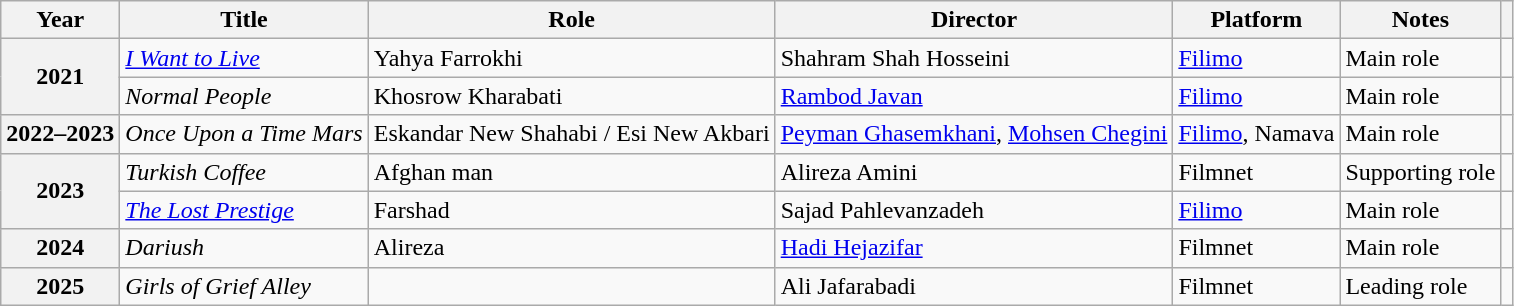<table class="wikitable plainrowheaders sortable"  style=font-size:100%>
<tr>
<th scope="col">Year</th>
<th scope="col">Title</th>
<th scope="col">Role</th>
<th scope="col">Director</th>
<th scope="col">Platform</th>
<th>Notes</th>
<th scope="col" class="unsortable"></th>
</tr>
<tr>
<th scope="row" rowspan="2">2021</th>
<td><em><a href='#'>I Want to Live</a></em></td>
<td>Yahya Farrokhi</td>
<td>Shahram Shah Hosseini</td>
<td><a href='#'>Filimo</a></td>
<td>Main role</td>
<td></td>
</tr>
<tr>
<td><em>Normal People</em></td>
<td>Khosrow Kharabati</td>
<td><a href='#'>Rambod Javan</a></td>
<td><a href='#'>Filimo</a></td>
<td>Main role</td>
<td></td>
</tr>
<tr>
<th scope="row">2022–2023</th>
<td><em>Once Upon a Time Mars</em></td>
<td>Eskandar New Shahabi / Esi New Akbari</td>
<td><a href='#'>Peyman Ghasemkhani</a>, <a href='#'>Mohsen Chegini</a></td>
<td><a href='#'>Filimo</a>, Namava</td>
<td>Main role</td>
<td></td>
</tr>
<tr>
<th scope="row" rowspan="2">2023</th>
<td><em>Turkish Coffee</em></td>
<td>Afghan man</td>
<td>Alireza Amini</td>
<td>Filmnet</td>
<td>Supporting role</td>
<td></td>
</tr>
<tr>
<td><em><a href='#'>The Lost Prestige</a></em></td>
<td>Farshad</td>
<td>Sajad Pahlevanzadeh</td>
<td><a href='#'>Filimo</a></td>
<td>Main role</td>
<td></td>
</tr>
<tr>
<th scope="row">2024</th>
<td><em>Dariush</em></td>
<td>Alireza</td>
<td><a href='#'>Hadi Hejazifar</a></td>
<td>Filmnet</td>
<td>Main role</td>
<td></td>
</tr>
<tr>
<th scope="row">2025</th>
<td><em>Girls of Grief Alley</em></td>
<td></td>
<td>Ali Jafarabadi</td>
<td>Filmnet</td>
<td>Leading role</td>
<td></td>
</tr>
</table>
